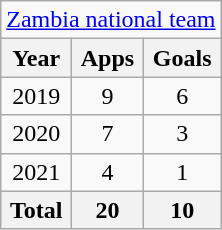<table class="wikitable" style="text-align:center">
<tr>
<td colspan="3"><a href='#'>Zambia national team</a></td>
</tr>
<tr>
<th>Year</th>
<th>Apps</th>
<th>Goals</th>
</tr>
<tr>
<td>2019</td>
<td>9</td>
<td>6</td>
</tr>
<tr>
<td>2020</td>
<td>7</td>
<td>3</td>
</tr>
<tr>
<td>2021</td>
<td>4</td>
<td>1</td>
</tr>
<tr>
<th>Total</th>
<th>20</th>
<th>10</th>
</tr>
</table>
